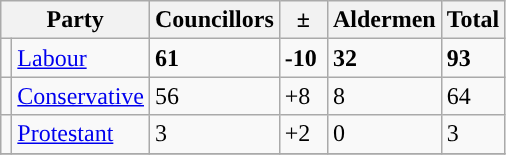<table class="wikitable">
<tr>
<th colspan="2">Party</th>
<th>Councillors</th>
<th>  ±  </th>
<th>Aldermen</th>
<th>Total</th>
</tr>
<tr>
<td style="background-color: "></td>
<td><a href='#'>Labour</a></td>
<td><strong>61</strong></td>
<td><strong>-10</strong></td>
<td><strong>32</strong></td>
<td><strong>93</strong></td>
</tr>
<tr>
<td style="background-color: "></td>
<td><a href='#'>Conservative</a></td>
<td>56</td>
<td>+8</td>
<td>8</td>
<td>64</td>
</tr>
<tr>
<td style="background-color: "></td>
<td><a href='#'>Protestant</a></td>
<td>3</td>
<td>+2</td>
<td>0</td>
<td>3</td>
</tr>
<tr>
</tr>
</table>
